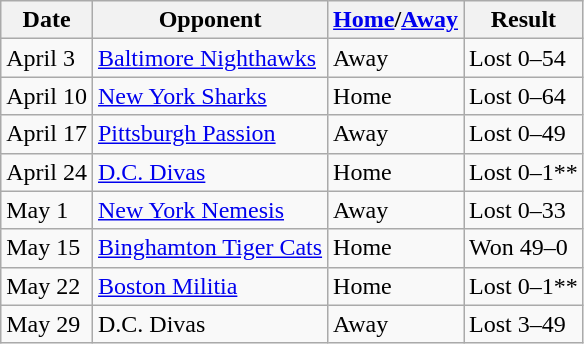<table class="wikitable">
<tr>
<th>Date</th>
<th>Opponent</th>
<th><a href='#'>Home</a>/<a href='#'>Away</a></th>
<th>Result</th>
</tr>
<tr>
<td>April 3</td>
<td><a href='#'>Baltimore Nighthawks</a></td>
<td>Away</td>
<td>Lost 0–54</td>
</tr>
<tr>
<td>April 10</td>
<td><a href='#'>New York Sharks</a></td>
<td>Home</td>
<td>Lost 0–64</td>
</tr>
<tr>
<td>April 17</td>
<td><a href='#'>Pittsburgh Passion</a></td>
<td>Away</td>
<td>Lost 0–49</td>
</tr>
<tr>
<td>April 24</td>
<td><a href='#'>D.C. Divas</a></td>
<td>Home</td>
<td>Lost 0–1**</td>
</tr>
<tr>
<td>May 1</td>
<td><a href='#'>New York Nemesis</a></td>
<td>Away</td>
<td>Lost 0–33</td>
</tr>
<tr>
<td>May 15</td>
<td><a href='#'>Binghamton Tiger Cats</a></td>
<td>Home</td>
<td>Won 49–0</td>
</tr>
<tr>
<td>May 22</td>
<td><a href='#'>Boston Militia</a></td>
<td>Home</td>
<td>Lost 0–1**</td>
</tr>
<tr>
<td>May 29</td>
<td>D.C. Divas</td>
<td>Away</td>
<td>Lost 3–49</td>
</tr>
</table>
